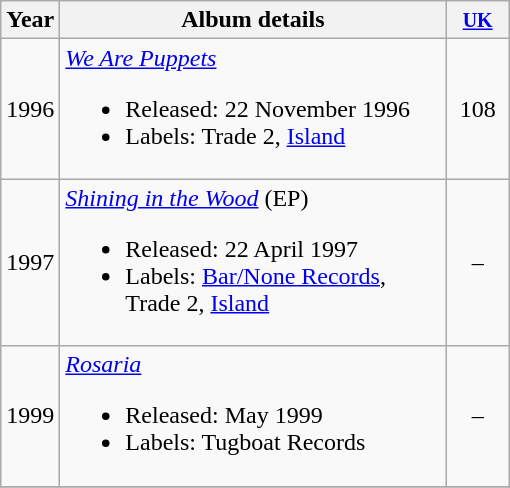<table class="wikitable">
<tr>
<th>Year</th>
<th width="250">Album details</th>
<th width="35"><small><a href='#'>UK</a></small></th>
</tr>
<tr>
<td>1996</td>
<td><em><a href='#'>We Are Puppets</a></em><br><ul><li>Released: 22 November 1996</li><li>Labels: Trade 2, <a href='#'>Island</a></li></ul></td>
<td align=center>108</td>
</tr>
<tr>
<td>1997</td>
<td><em><a href='#'>Shining in the Wood</a></em> (EP)<br><ul><li>Released: 22 April 1997</li><li>Labels: <a href='#'>Bar/None Records</a>, Trade 2, <a href='#'>Island</a></li></ul></td>
<td align=center>–</td>
</tr>
<tr>
<td>1999</td>
<td><em><a href='#'>Rosaria</a></em><br><ul><li>Released: May 1999</li><li>Labels: Tugboat Records</li></ul></td>
<td align=center>–</td>
</tr>
<tr>
</tr>
</table>
